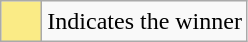<table class="wikitable">
<tr>
<td style="background:#FAEB86; height:20px; width:20px"></td>
<td>Indicates the winner</td>
</tr>
</table>
